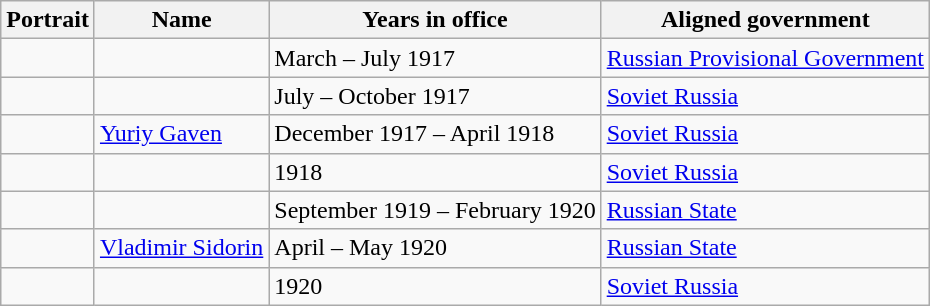<table class="wikitable">
<tr>
<th>Portrait</th>
<th>Name</th>
<th>Years in office</th>
<th>Aligned government</th>
</tr>
<tr>
<td></td>
<td></td>
<td>March – July 1917</td>
<td><a href='#'>Russian Provisional Government</a></td>
</tr>
<tr>
<td></td>
<td></td>
<td>July – October 1917</td>
<td><a href='#'>Soviet Russia</a></td>
</tr>
<tr>
<td></td>
<td><a href='#'>Yuriy Gaven</a></td>
<td>December 1917 – April 1918</td>
<td><a href='#'>Soviet Russia</a></td>
</tr>
<tr>
<td></td>
<td></td>
<td>1918</td>
<td><a href='#'>Soviet Russia</a></td>
</tr>
<tr>
<td></td>
<td></td>
<td>September 1919 – February 1920</td>
<td><a href='#'>Russian State</a></td>
</tr>
<tr>
<td></td>
<td><a href='#'>Vladimir Sidorin</a></td>
<td>April – May 1920</td>
<td><a href='#'>Russian State</a></td>
</tr>
<tr>
<td></td>
<td></td>
<td>1920</td>
<td><a href='#'>Soviet Russia</a></td>
</tr>
</table>
